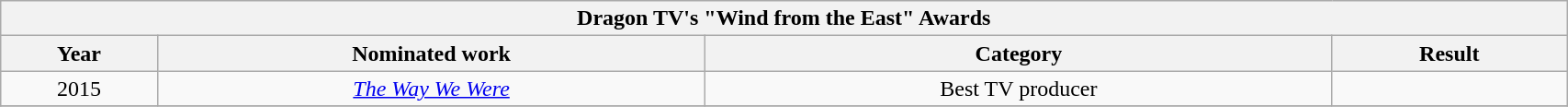<table width="90%" class="wikitable">
<tr>
<th colspan="4" align="center">Dragon TV's "Wind from the East" Awards</th>
</tr>
<tr>
<th width="10%">Year</th>
<th width="35%">Nominated work</th>
<th width="40%">Category</th>
<th width="15%">Result</th>
</tr>
<tr>
<td align="center" rowspan="1">2015</td>
<td align="center"><em><a href='#'>The Way We Were</a></em></td>
<td align="center">Best TV producer</td>
<td></td>
</tr>
<tr>
</tr>
</table>
